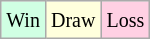<table class="wikitable">
<tr>
<td style="background-color: #d0ffe3;"><small>Win</small></td>
<td style="background-color: #ffffdd;"><small>Draw</small></td>
<td style="background-color: #ffd0e3;"><small>Loss</small></td>
</tr>
</table>
